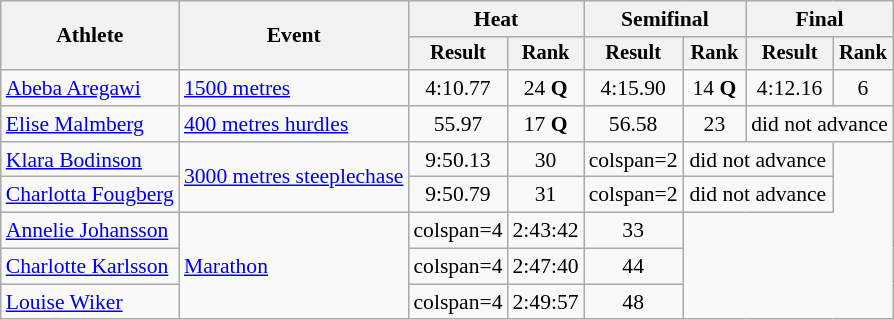<table class="wikitable" style="font-size:90%">
<tr>
<th rowspan="2">Athlete</th>
<th rowspan="2">Event</th>
<th colspan="2">Heat</th>
<th colspan="2">Semifinal</th>
<th colspan="2">Final</th>
</tr>
<tr style="font-size:95%">
<th>Result</th>
<th>Rank</th>
<th>Result</th>
<th>Rank</th>
<th>Result</th>
<th>Rank</th>
</tr>
<tr align=center>
<td align=left><a href='#'>Abeba Aregawi</a></td>
<td align=left><a href='#'>1500 metres</a></td>
<td>4:10.77</td>
<td>24 <strong>Q</strong></td>
<td>4:15.90</td>
<td>14 <strong>Q</strong></td>
<td>4:12.16</td>
<td>6</td>
</tr>
<tr align=center>
<td align=left><a href='#'>Elise Malmberg</a></td>
<td align=left><a href='#'>400 metres hurdles</a></td>
<td>55.97</td>
<td>17 <strong>Q</strong></td>
<td>56.58</td>
<td>23</td>
<td colspan=2>did not advance</td>
</tr>
<tr align=center>
<td align=left><a href='#'>Klara Bodinson</a></td>
<td align=left rowspan=2><a href='#'>3000 metres steeplechase</a></td>
<td>9:50.13</td>
<td>30</td>
<td>colspan=2 </td>
<td colspan=2>did not advance</td>
</tr>
<tr align=center>
<td align=left><a href='#'>Charlotta Fougberg</a></td>
<td>9:50.79</td>
<td>31</td>
<td>colspan=2 </td>
<td colspan=2>did not advance</td>
</tr>
<tr align=center>
<td align=left><a href='#'>Annelie Johansson</a></td>
<td align=left rowspan=3><a href='#'>Marathon</a></td>
<td>colspan=4 </td>
<td>2:43:42</td>
<td>33</td>
</tr>
<tr align=center>
<td align=left><a href='#'>Charlotte Karlsson</a></td>
<td>colspan=4 </td>
<td>2:47:40</td>
<td>44</td>
</tr>
<tr align=center>
<td align=left><a href='#'>Louise Wiker</a></td>
<td>colspan=4 </td>
<td>2:49:57</td>
<td>48</td>
</tr>
</table>
